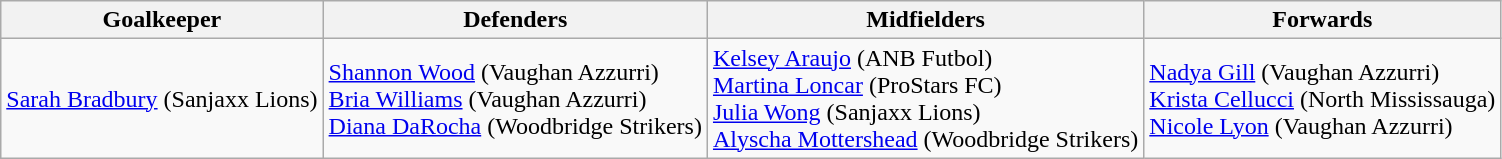<table class="wikitable">
<tr>
<th>Goalkeeper</th>
<th>Defenders</th>
<th>Midfielders</th>
<th>Forwards</th>
</tr>
<tr>
<td><a href='#'>Sarah Bradbury</a> (Sanjaxx Lions)</td>
<td><a href='#'>Shannon Wood</a> (Vaughan Azzurri)<br><a href='#'>Bria Williams</a> (Vaughan Azzurri)<br><a href='#'>Diana DaRocha</a> (Woodbridge Strikers)</td>
<td><a href='#'>Kelsey Araujo</a> (ANB Futbol)<br><a href='#'>Martina Loncar</a> (ProStars FC)<br><a href='#'>Julia Wong</a> (Sanjaxx Lions)<br><a href='#'>Alyscha Mottershead</a> (Woodbridge Strikers)</td>
<td><a href='#'>Nadya Gill</a> (Vaughan Azzurri)<br><a href='#'>Krista Cellucci</a> (North Mississauga)<br><a href='#'>Nicole Lyon</a> (Vaughan Azzurri)</td>
</tr>
</table>
